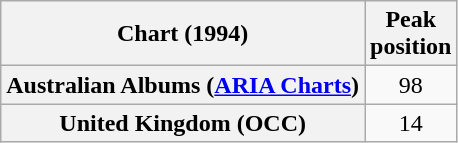<table class="wikitable sortable plainrowheaders" style="text-align:center">
<tr>
<th scope="col">Chart (1994)</th>
<th scope="col">Peak<br>position</th>
</tr>
<tr>
<th scope="row">Australian Albums (<a href='#'>ARIA Charts</a>)</th>
<td>98</td>
</tr>
<tr>
<th scope="row">United Kingdom (OCC)</th>
<td>14</td>
</tr>
</table>
